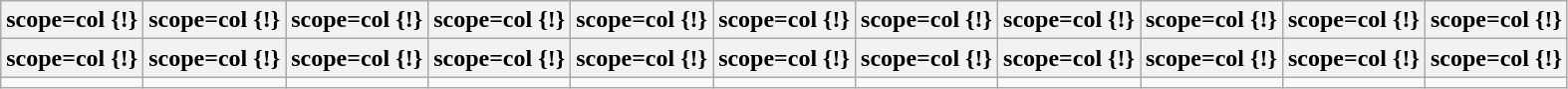<table class="wikitable">
<tr class="letters-wide">
<th>scope=col {!} </th>
<th>scope=col {!} </th>
<th>scope=col {!} </th>
<th>scope=col {!} </th>
<th>scope=col {!} </th>
<th>scope=col {!} </th>
<th>scope=col {!} </th>
<th>scope=col {!} </th>
<th>scope=col {!} </th>
<th>scope=col {!} </th>
<th>scope=col {!} </th>
</tr>
<tr class="letters-wide">
<th>scope=col {!} </th>
<th>scope=col {!} </th>
<th>scope=col {!} </th>
<th>scope=col {!} </th>
<th>scope=col {!} </th>
<th>scope=col {!} </th>
<th>scope=col {!} </th>
<th>scope=col {!} </th>
<th>scope=col {!} </th>
<th>scope=col {!} </th>
<th>scope=col {!} </th>
</tr>
<tr>
<td></td>
<td></td>
<td></td>
<td></td>
<td></td>
<td></td>
<td></td>
<td></td>
<td></td>
<td></td>
<td></td>
</tr>
</table>
